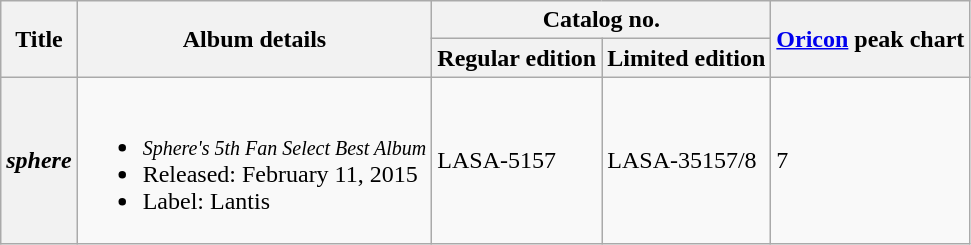<table class="wikitable plainrowheaders" border="1">
<tr>
<th rowspan="2">Title</th>
<th rowspan="2">Album details</th>
<th colspan="2">Catalog no.</th>
<th rowspan="2"><a href='#'>Oricon</a> peak chart</th>
</tr>
<tr>
<th>Regular edition</th>
<th>Limited edition</th>
</tr>
<tr>
<th scope="row"><em>sphere</em></th>
<td><br><ul><li><small><em>Sphere's 5th Fan Select Best Album</em></small></li><li>Released: February 11, 2015</li><li>Label: Lantis</li></ul></td>
<td>LASA-5157</td>
<td>LASA-35157/8</td>
<td>7</td>
</tr>
</table>
